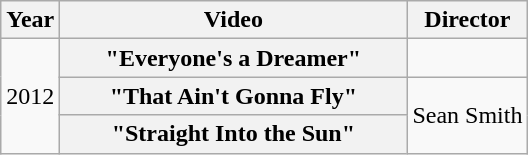<table class="wikitable plainrowheaders">
<tr>
<th>Year</th>
<th style="width:14em;">Video</th>
<th>Director</th>
</tr>
<tr>
<td rowspan="3">2012</td>
<th scope="row">"Everyone's a Dreamer"</th>
<td></td>
</tr>
<tr>
<th scope="row">"That Ain't Gonna Fly"</th>
<td rowspan="2">Sean Smith</td>
</tr>
<tr>
<th scope="row">"Straight Into the Sun"</th>
</tr>
</table>
